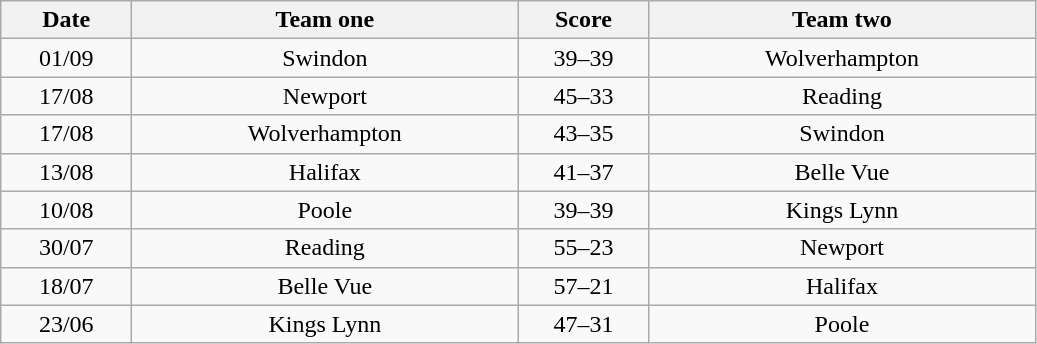<table class="wikitable" style="text-align: center">
<tr>
<th width=80>Date</th>
<th width=250>Team one</th>
<th width=80>Score</th>
<th width=250>Team two</th>
</tr>
<tr>
<td>01/09</td>
<td>Swindon</td>
<td>39–39</td>
<td>Wolverhampton</td>
</tr>
<tr>
<td>17/08</td>
<td>Newport</td>
<td>45–33</td>
<td>Reading</td>
</tr>
<tr>
<td>17/08</td>
<td>Wolverhampton</td>
<td>43–35</td>
<td>Swindon</td>
</tr>
<tr>
<td>13/08</td>
<td>Halifax</td>
<td>41–37</td>
<td>Belle Vue</td>
</tr>
<tr>
<td>10/08</td>
<td>Poole</td>
<td>39–39</td>
<td>Kings Lynn</td>
</tr>
<tr>
<td>30/07</td>
<td>Reading</td>
<td>55–23</td>
<td>Newport</td>
</tr>
<tr>
<td>18/07</td>
<td>Belle Vue</td>
<td>57–21</td>
<td>Halifax</td>
</tr>
<tr>
<td>23/06</td>
<td>Kings Lynn</td>
<td>47–31</td>
<td>Poole</td>
</tr>
</table>
